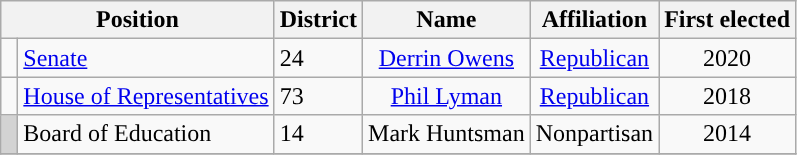<table class="wikitable">
<tr>
<th colspan="2" style="text-align:center; vertical-align:bottom;">Position</th>
<th>District</th>
<th style="text-align:center;">Name</th>
<th valign="bottom">Affiliation</th>
<th style="vertical-align:bottom; text-align:center;">First elected</th>
</tr>
<tr>
<td style="background-color:"> </td>
<td><a href='#'>Senate</a></td>
<td>24</td>
<td style="text-align:center;"><a href='#'>Derrin Owens</a></td>
<td style="text-align:center;"><a href='#'>Republican</a></td>
<td style="text-align:center;">2020</td>
</tr>
<tr>
<td style="background-color:"> </td>
<td><a href='#'>House of Representatives</a></td>
<td>73</td>
<td style="text-align:center;"><a href='#'>Phil Lyman</a></td>
<td style="text-align:center;"><a href='#'>Republican</a></td>
<td style="text-align:center;">2018</td>
</tr>
<tr>
<td style="background-color:lightgrey"> </td>
<td>Board of Education</td>
<td>14</td>
<td style="text-align:center;">Mark Huntsman</td>
<td style="text-align:center;">Nonpartisan</td>
<td style="text-align:center;">2014</td>
</tr>
<tr>
</tr>
</table>
